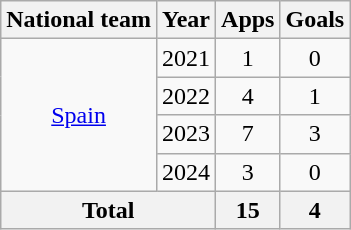<table class="wikitable" style="text-align:center">
<tr>
<th>National team</th>
<th>Year</th>
<th>Apps</th>
<th>Goals</th>
</tr>
<tr>
<td rowspan="4"><a href='#'>Spain</a></td>
<td>2021</td>
<td>1</td>
<td>0</td>
</tr>
<tr>
<td>2022</td>
<td>4</td>
<td>1</td>
</tr>
<tr>
<td>2023</td>
<td>7</td>
<td>3</td>
</tr>
<tr>
<td>2024</td>
<td>3</td>
<td>0</td>
</tr>
<tr>
<th colspan="2">Total</th>
<th>15</th>
<th>4</th>
</tr>
</table>
